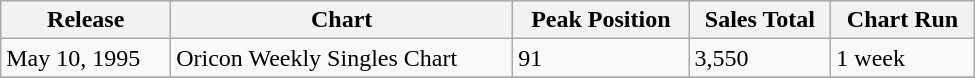<table class="wikitable" width="650px">
<tr>
<th align="left">Release</th>
<th align="left">Chart</th>
<th align="left">Peak Position</th>
<th align="left">Sales Total</th>
<th align="left">Chart Run</th>
</tr>
<tr>
<td align="left">May 10, 1995</td>
<td align="left">Oricon Weekly Singles Chart</td>
<td align="left">91</td>
<td align="left">3,550</td>
<td align="left">1 week</td>
</tr>
<tr>
</tr>
</table>
